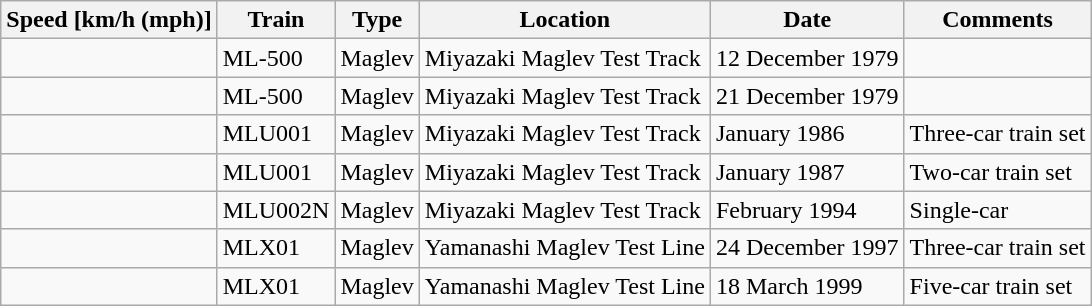<table class="wikitable">
<tr>
<th>Speed [km/h (mph)]</th>
<th>Train</th>
<th>Type</th>
<th>Location</th>
<th>Date</th>
<th>Comments</th>
</tr>
<tr>
<td></td>
<td>ML-500</td>
<td>Maglev</td>
<td>Miyazaki Maglev Test Track</td>
<td>12 December 1979</td>
<td></td>
</tr>
<tr>
<td></td>
<td>ML-500</td>
<td>Maglev</td>
<td>Miyazaki Maglev Test Track</td>
<td>21 December 1979</td>
<td></td>
</tr>
<tr>
<td></td>
<td>MLU001</td>
<td>Maglev</td>
<td>Miyazaki Maglev Test Track</td>
<td>January 1986</td>
<td>Three-car train set</td>
</tr>
<tr>
<td></td>
<td>MLU001</td>
<td>Maglev</td>
<td>Miyazaki Maglev Test Track</td>
<td>January 1987</td>
<td>Two-car train set</td>
</tr>
<tr>
<td></td>
<td>MLU002N</td>
<td>Maglev</td>
<td>Miyazaki Maglev Test Track</td>
<td>February 1994</td>
<td>Single-car</td>
</tr>
<tr>
<td></td>
<td>MLX01</td>
<td>Maglev</td>
<td>Yamanashi Maglev Test Line</td>
<td>24 December 1997</td>
<td>Three-car train set</td>
</tr>
<tr>
<td></td>
<td>MLX01</td>
<td>Maglev</td>
<td>Yamanashi Maglev Test Line</td>
<td>18 March 1999</td>
<td>Five-car train set</td>
</tr>
</table>
